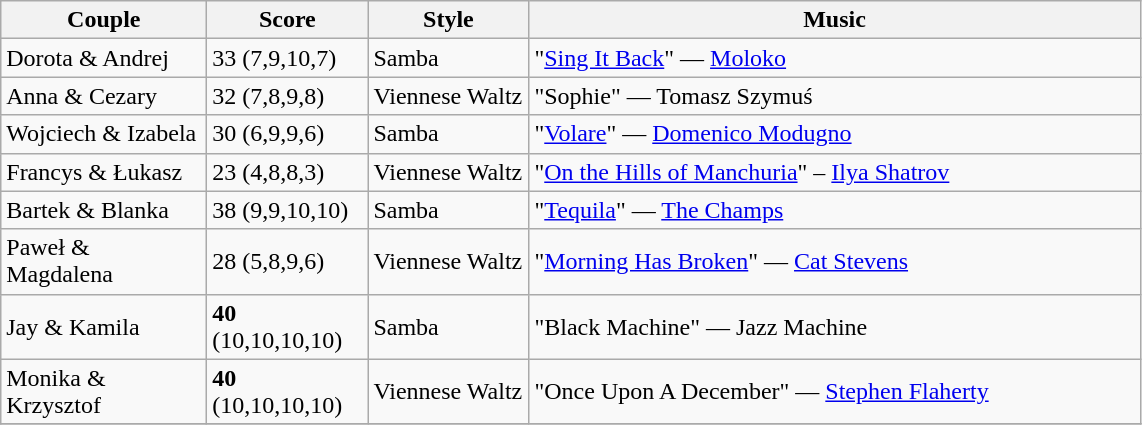<table class="wikitable">
<tr>
<th width="130">Couple</th>
<th width="100">Score</th>
<th width="100">Style</th>
<th width="400">Music</th>
</tr>
<tr>
<td>Dorota & Andrej</td>
<td>33 (7,9,10,7)</td>
<td>Samba</td>
<td>"<a href='#'>Sing It Back</a>" — <a href='#'>Moloko</a></td>
</tr>
<tr>
<td>Anna & Cezary</td>
<td>32 (7,8,9,8)</td>
<td>Viennese Waltz</td>
<td>"Sophie" — Tomasz Szymuś</td>
</tr>
<tr>
<td>Wojciech & Izabela</td>
<td>30 (6,9,9,6)</td>
<td>Samba</td>
<td>"<a href='#'>Volare</a>" — <a href='#'>Domenico Modugno</a></td>
</tr>
<tr>
<td>Francys & Łukasz</td>
<td>23 (4,8,8,3)</td>
<td>Viennese Waltz</td>
<td>"<a href='#'>On the Hills of Manchuria</a>" – <a href='#'>Ilya Shatrov</a></td>
</tr>
<tr>
<td>Bartek & Blanka</td>
<td>38 (9,9,10,10)</td>
<td>Samba</td>
<td>"<a href='#'>Tequila</a>" — <a href='#'>The Champs</a></td>
</tr>
<tr>
<td>Paweł & Magdalena</td>
<td>28 (5,8,9,6)</td>
<td>Viennese Waltz</td>
<td>"<a href='#'>Morning Has Broken</a>" — <a href='#'>Cat Stevens</a></td>
</tr>
<tr>
<td>Jay & Kamila</td>
<td><strong>40</strong> (10,10,10,10)</td>
<td>Samba</td>
<td>"Black Machine" — Jazz Machine</td>
</tr>
<tr>
<td>Monika & Krzysztof</td>
<td><strong>40</strong> (10,10,10,10)</td>
<td>Viennese Waltz</td>
<td>"Once Upon A December" — <a href='#'>Stephen Flaherty</a></td>
</tr>
<tr>
</tr>
</table>
